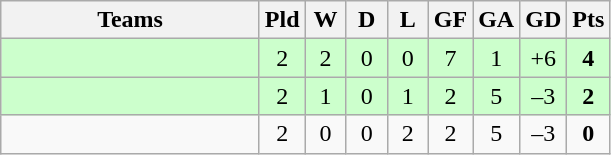<table class="wikitable" style="text-align: center;">
<tr>
<th width=165>Teams</th>
<th width=20>Pld</th>
<th width=20>W</th>
<th width=20>D</th>
<th width=20>L</th>
<th width=20>GF</th>
<th width=20>GA</th>
<th width=20>GD</th>
<th width=20>Pts</th>
</tr>
<tr align=center style="background:#ccffcc;">
<td style="text-align:left;"></td>
<td>2</td>
<td>2</td>
<td>0</td>
<td>0</td>
<td>7</td>
<td>1</td>
<td>+6</td>
<td><strong>4</strong></td>
</tr>
<tr align=center style="background:#ccffcc;">
<td style="text-align:left;"></td>
<td>2</td>
<td>1</td>
<td>0</td>
<td>1</td>
<td>2</td>
<td>5</td>
<td>–3</td>
<td><strong>2</strong></td>
</tr>
<tr align=center>
<td style="text-align:left;"></td>
<td>2</td>
<td>0</td>
<td>0</td>
<td>2</td>
<td>2</td>
<td>5</td>
<td>–3</td>
<td><strong>0</strong></td>
</tr>
</table>
